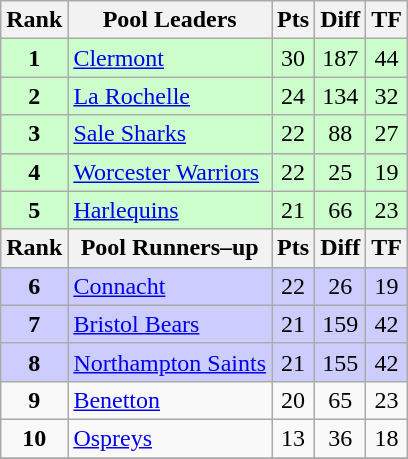<table class="wikitable" style="text-align: center;">
<tr>
<th>Rank</th>
<th>Pool Leaders</th>
<th>Pts</th>
<th>Diff</th>
<th>TF</th>
</tr>
<tr bgcolor="#ccffcc">
<td><strong>1</strong></td>
<td align=left> <a href='#'>Clermont</a></td>
<td>30</td>
<td>187</td>
<td>44</td>
</tr>
<tr bgcolor="#ccffcc">
<td><strong>2</strong></td>
<td align=left> <a href='#'>La Rochelle</a></td>
<td>24</td>
<td>134</td>
<td>32</td>
</tr>
<tr bgcolor="#ccffcc">
<td><strong>3</strong></td>
<td align=left> <a href='#'>Sale Sharks</a></td>
<td>22</td>
<td>88</td>
<td>27</td>
</tr>
<tr bgcolor="#ccffcc">
<td><strong>4</strong></td>
<td align=left> <a href='#'>Worcester Warriors</a></td>
<td>22</td>
<td>25</td>
<td>19</td>
</tr>
<tr bgcolor="#ccffcc">
<td><strong>5</strong></td>
<td align=left> <a href='#'>Harlequins</a></td>
<td>21</td>
<td>66</td>
<td>23</td>
</tr>
<tr bgcolor="#ccffcc">
<th>Rank</th>
<th>Pool Runners–up</th>
<th>Pts</th>
<th>Diff</th>
<th>TF</th>
</tr>
<tr bgcolor="#ccccff">
<td><strong>6</strong></td>
<td align=left> <a href='#'>Connacht</a></td>
<td>22</td>
<td>26</td>
<td>19</td>
</tr>
<tr bgcolor="#ccccff">
<td><strong>7</strong></td>
<td align=left> <a href='#'>Bristol Bears</a></td>
<td>21</td>
<td>159</td>
<td>42</td>
</tr>
<tr bgcolor="#ccccff">
<td><strong>8</strong></td>
<td align=left> <a href='#'>Northampton Saints</a></td>
<td>21</td>
<td>155</td>
<td>42</td>
</tr>
<tr>
<td><strong>9</strong></td>
<td align=left> <a href='#'>Benetton</a></td>
<td>20</td>
<td>65</td>
<td>23</td>
</tr>
<tr>
<td><strong>10</strong></td>
<td align=left> <a href='#'>Ospreys</a></td>
<td>13</td>
<td>36</td>
<td>18</td>
</tr>
<tr>
</tr>
</table>
